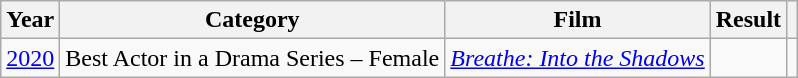<table class="wikitable sortable plainrowheaders">
<tr>
<th scope="col">Year</th>
<th scope="col">Category</th>
<th scope="col">Film</th>
<th scope="col">Result</th>
<th scope="col" class="unsortable"></th>
</tr>
<tr>
<td><a href='#'>2020</a></td>
<td>Best Actor in a Drama Series – Female</td>
<td><em><a href='#'>Breathe: Into the Shadows</a></em></td>
<td></td>
<td></td>
</tr>
</table>
